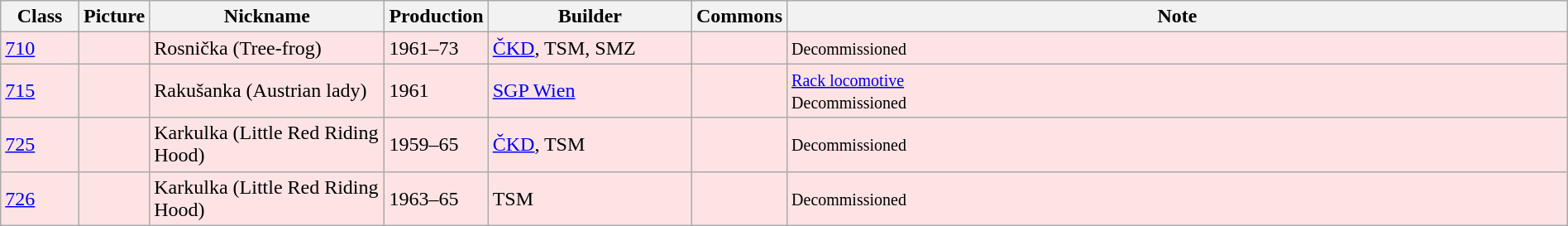<table class="wikitable" border="1" width="100%">
<tr>
<th width="5%">Class</th>
<th width="1%">Picture</th>
<th width="15%">Nickname</th>
<th width="6%">Production</th>
<th width="13%">Builder</th>
<th width="1%">Commons</th>
<th>Note</th>
</tr>
<tr style="background-color: #FDE3E4;">
<td><a href='#'>710</a></td>
<td></td>
<td>Rosnička (Tree-frog)</td>
<td>1961–73</td>
<td><a href='#'>ČKD</a>, TSM, SMZ</td>
<td></td>
<td><small><span>Decommissioned</span></small></td>
</tr>
<tr style="background-color: #FDE3E4;">
<td><a href='#'>715</a></td>
<td></td>
<td>Rakušanka (Austrian lady)</td>
<td>1961</td>
<td><a href='#'>SGP Wien</a></td>
<td></td>
<td><small><a href='#'>Rack locomotive</a> <br> <span>Decommissioned</span></small></td>
</tr>
<tr style="background-color: #FDE3E4;">
<td><a href='#'>725</a></td>
<td></td>
<td>Karkulka (Little Red Riding Hood)</td>
<td>1959–65</td>
<td><a href='#'>ČKD</a>, TSM</td>
<td></td>
<td><small><span>Decommissioned</span></small></td>
</tr>
<tr style="background-color: #FDE3E4;">
<td><a href='#'>726</a></td>
<td></td>
<td>Karkulka (Little Red Riding Hood)</td>
<td>1963–65</td>
<td>TSM</td>
<td></td>
<td><small><span>Decommissioned</span></small></td>
</tr>
</table>
